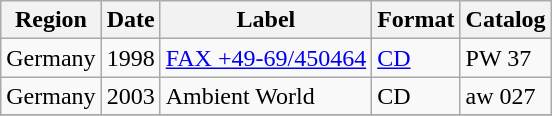<table class="wikitable">
<tr>
<th>Region</th>
<th>Date</th>
<th>Label</th>
<th>Format</th>
<th>Catalog</th>
</tr>
<tr>
<td>Germany</td>
<td>1998</td>
<td><a href='#'>FAX +49-69/450464</a></td>
<td><a href='#'>CD</a></td>
<td>PW 37</td>
</tr>
<tr>
<td>Germany</td>
<td>2003</td>
<td>Ambient World</td>
<td>CD</td>
<td>aw 027</td>
</tr>
<tr>
</tr>
</table>
